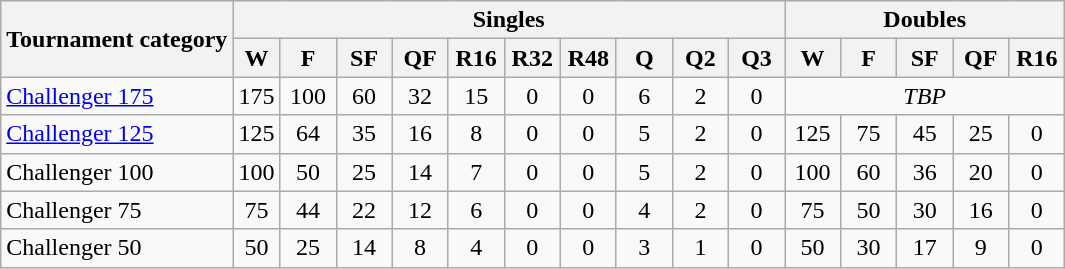<table class="wikitable" style=text-align:center;>
<tr>
<th rowspan=2 align=center>Tournament category</th>
<th colspan=10 align=center>Singles</th>
<th colspan=5 align=center>Doubles</th>
</tr>
<tr>
<th !width=30>W</th>
<th width=30>F</th>
<th width=30>SF</th>
<th width=30>QF</th>
<th width=30>R16</th>
<th width=30>R32</th>
<th width=30>R48</th>
<th width=30>Q</th>
<th width="30">Q2</th>
<th width="30">Q3</th>
<th width="30">W</th>
<th width=30>F</th>
<th width=30>SF</th>
<th width=30>QF</th>
<th width=30>R16</th>
</tr>
<tr>
<td align=left><a href='#'>Challenger 175</a></td>
<td>175</td>
<td>100</td>
<td>60</td>
<td>32</td>
<td>15</td>
<td>0</td>
<td>0</td>
<td>6</td>
<td>2</td>
<td>0</td>
<td colspan="5"><em>TBP</em></td>
</tr>
<tr>
<td align=left><a href='#'>Challenger 125</a></td>
<td>125</td>
<td>64</td>
<td>35</td>
<td>16</td>
<td>8</td>
<td>0</td>
<td>0</td>
<td>5</td>
<td>2</td>
<td>0</td>
<td>125</td>
<td>75</td>
<td>45</td>
<td>25</td>
<td>0</td>
</tr>
<tr>
<td align=left>Challenger 100</td>
<td>100</td>
<td>50</td>
<td>25</td>
<td>14</td>
<td>7</td>
<td>0</td>
<td>0</td>
<td>5</td>
<td>2</td>
<td>0</td>
<td>100</td>
<td>60</td>
<td>36</td>
<td>20</td>
<td>0</td>
</tr>
<tr>
<td align=left>Challenger 75</td>
<td>75</td>
<td>44</td>
<td>22</td>
<td>12</td>
<td>6</td>
<td>0</td>
<td>0</td>
<td>4</td>
<td>2</td>
<td>0</td>
<td>75</td>
<td>50</td>
<td>30</td>
<td>16</td>
<td>0</td>
</tr>
<tr>
<td align=left>Challenger 50</td>
<td>50</td>
<td>25</td>
<td>14</td>
<td>8</td>
<td>4</td>
<td>0</td>
<td>0</td>
<td>3</td>
<td>1</td>
<td>0</td>
<td>50</td>
<td>30</td>
<td>17</td>
<td>9</td>
<td>0</td>
</tr>
</table>
